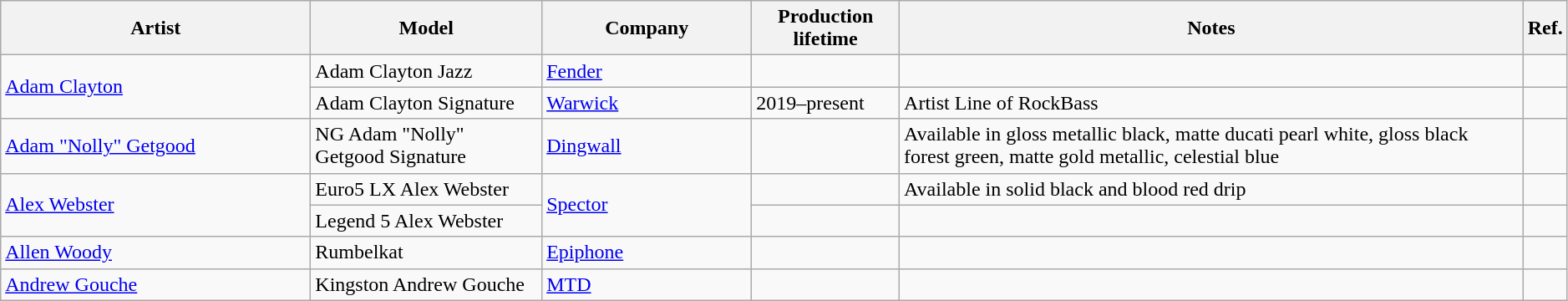<table class="wikitable sortable plainrowheaders" style="width:99%;">
<tr>
<th scope="col" style="width:15em;">Artist</th>
<th scope="col">Model</th>
<th scope="col" style="width:10em;">Company</th>
<th scope="col">Production lifetime</th>
<th scope="col" class="unsortable">Notes</th>
<th scope="col">Ref.</th>
</tr>
<tr>
<td rowspan=2><a href='#'>Adam Clayton</a></td>
<td>Adam Clayton Jazz</td>
<td><a href='#'>Fender</a></td>
<td></td>
<td></td>
<td></td>
</tr>
<tr>
<td>Adam Clayton Signature</td>
<td><a href='#'>Warwick</a></td>
<td>2019–present</td>
<td>Artist Line of RockBass</td>
<td></td>
</tr>
<tr>
<td><a href='#'>Adam "Nolly" Getgood</a></td>
<td>NG Adam "Nolly" Getgood Signature</td>
<td><a href='#'>Dingwall</a></td>
<td></td>
<td>Available in gloss metallic black, matte ducati pearl white, gloss black forest green, matte gold metallic, celestial blue</td>
<td></td>
</tr>
<tr>
<td rowspan=2><a href='#'>Alex Webster</a></td>
<td>Euro5 LX Alex Webster</td>
<td rowspan=2><a href='#'>Spector</a></td>
<td></td>
<td>Available in solid black and blood red drip</td>
<td></td>
</tr>
<tr>
<td>Legend 5 Alex Webster</td>
<td></td>
<td></td>
<td></td>
</tr>
<tr>
<td><a href='#'>Allen Woody</a></td>
<td>Rumbelkat</td>
<td><a href='#'>Epiphone</a></td>
<td></td>
<td></td>
<td></td>
</tr>
<tr>
<td><a href='#'>Andrew Gouche</a></td>
<td>Kingston Andrew Gouche</td>
<td><a href='#'>MTD</a></td>
<td></td>
<td></td>
<td></td>
</tr>
</table>
